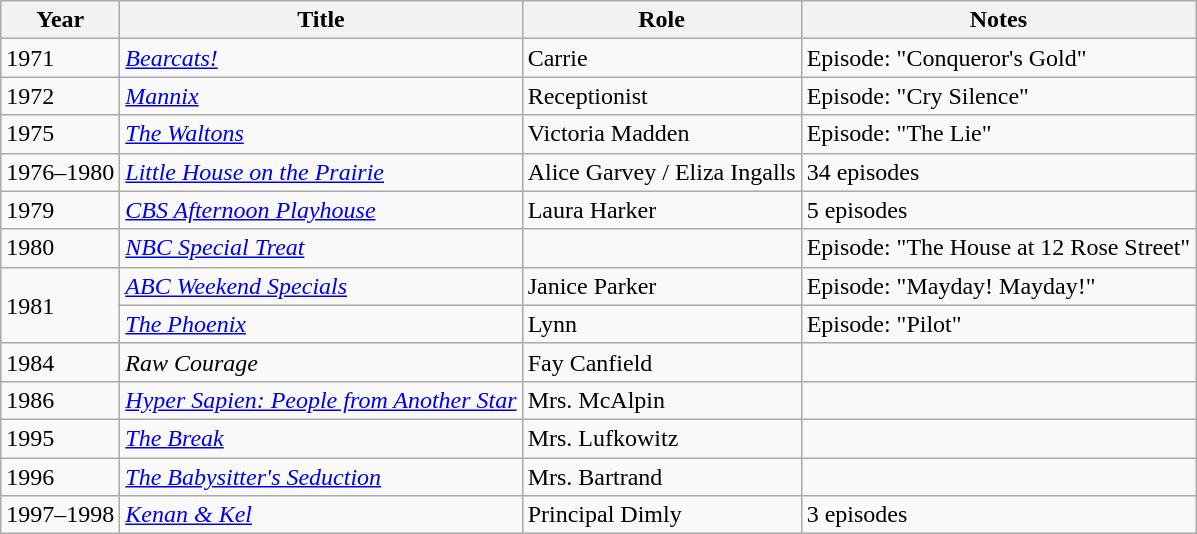<table class="wikitable sortable">
<tr>
<th>Year</th>
<th>Title</th>
<th>Role</th>
<th>Notes</th>
</tr>
<tr>
<td>1971</td>
<td><em><a href='#'>Bearcats!</a></em></td>
<td>Carrie</td>
<td>Episode: "Conqueror's Gold"</td>
</tr>
<tr>
<td>1972</td>
<td><em><a href='#'>Mannix</a></em></td>
<td>Receptionist</td>
<td>Episode: "Cry Silence"</td>
</tr>
<tr>
<td>1975</td>
<td><em><a href='#'>The Waltons</a></em></td>
<td>Victoria Madden</td>
<td>Episode: "The Lie"</td>
</tr>
<tr>
<td>1976–1980</td>
<td><em><a href='#'>Little House on the Prairie</a></em></td>
<td>Alice Garvey / Eliza Ingalls</td>
<td>34 episodes</td>
</tr>
<tr>
<td>1979</td>
<td><em><a href='#'>CBS Afternoon Playhouse</a></em></td>
<td>Laura Harker</td>
<td>5 episodes</td>
</tr>
<tr>
<td>1980</td>
<td><em><a href='#'>NBC Special Treat</a></em></td>
<td></td>
<td>Episode: "The House at 12 Rose Street"</td>
</tr>
<tr>
<td rowspan="2">1981</td>
<td><em><a href='#'>ABC Weekend Specials</a></em></td>
<td>Janice Parker</td>
<td>Episode: "Mayday! Mayday!"</td>
</tr>
<tr>
<td><em><a href='#'>The Phoenix</a></em></td>
<td>Lynn</td>
<td>Episode: "Pilot"</td>
</tr>
<tr>
<td>1984</td>
<td><em>Raw Courage</em></td>
<td>Fay Canfield</td>
<td></td>
</tr>
<tr>
<td>1986</td>
<td><em><a href='#'>Hyper Sapien: People from Another Star</a></em></td>
<td>Mrs. McAlpin</td>
<td></td>
</tr>
<tr>
<td>1995</td>
<td><em><a href='#'>The Break</a></em></td>
<td>Mrs. Lufkowitz</td>
<td></td>
</tr>
<tr>
<td>1996</td>
<td><em><a href='#'>The Babysitter's Seduction</a></em></td>
<td>Mrs. Bartrand</td>
<td></td>
</tr>
<tr>
<td>1997–1998</td>
<td><em><a href='#'>Kenan & Kel</a></em></td>
<td>Principal Dimly</td>
<td>3 episodes</td>
</tr>
</table>
